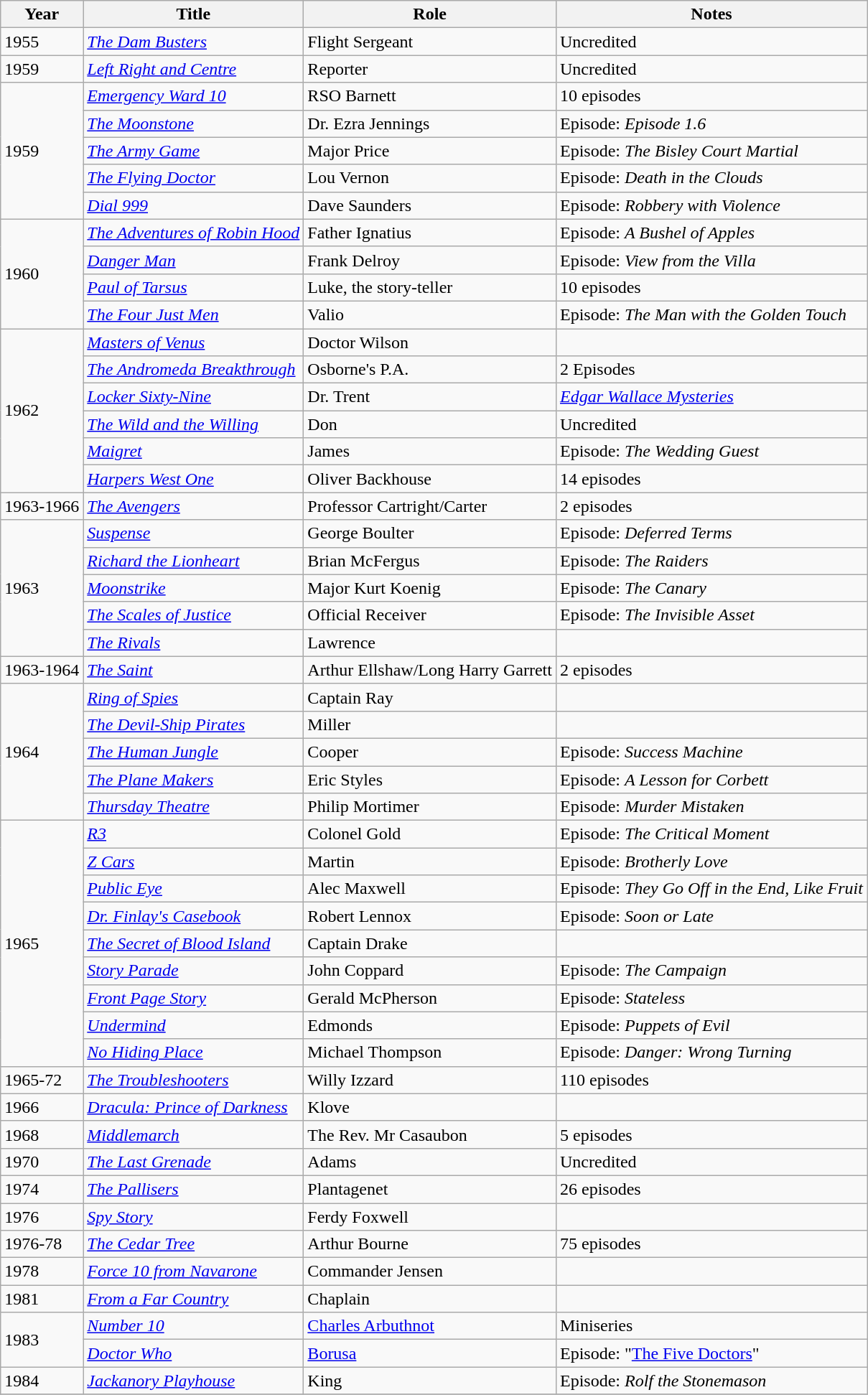<table class="wikitable">
<tr>
<th>Year</th>
<th>Title</th>
<th>Role</th>
<th>Notes</th>
</tr>
<tr>
<td>1955</td>
<td><em><a href='#'>The Dam Busters</a></em></td>
<td>Flight Sergeant</td>
<td>Uncredited</td>
</tr>
<tr>
<td>1959</td>
<td><em><a href='#'>Left Right and Centre</a></em></td>
<td>Reporter</td>
<td>Uncredited</td>
</tr>
<tr>
<td rowspan=5>1959</td>
<td><em><a href='#'>Emergency Ward 10</a></em></td>
<td>RSO Barnett</td>
<td>10 episodes</td>
</tr>
<tr>
<td><em><a href='#'>The Moonstone</a></em></td>
<td>Dr. Ezra Jennings</td>
<td>Episode: <em>Episode 1.6</em></td>
</tr>
<tr>
<td><em><a href='#'>The Army Game</a></em></td>
<td>Major Price</td>
<td>Episode: <em>The Bisley Court Martial</em></td>
</tr>
<tr>
<td><em><a href='#'>The Flying Doctor</a></em></td>
<td>Lou Vernon</td>
<td>Episode: <em>Death in the Clouds</em></td>
</tr>
<tr>
<td><em><a href='#'>Dial 999</a></em></td>
<td>Dave Saunders</td>
<td>Episode: <em>Robbery with Violence</em></td>
</tr>
<tr>
<td rowspan=4>1960</td>
<td><em><a href='#'>The Adventures of Robin Hood</a></em></td>
<td>Father Ignatius</td>
<td>Episode: <em>A Bushel of Apples</em></td>
</tr>
<tr>
<td><em><a href='#'>Danger Man</a></em></td>
<td>Frank Delroy</td>
<td>Episode: <em>View from the Villa</em></td>
</tr>
<tr>
<td><em><a href='#'>Paul of Tarsus</a></em></td>
<td>Luke, the story-teller</td>
<td>10 episodes</td>
</tr>
<tr>
<td><em><a href='#'>The Four Just Men</a></em></td>
<td>Valio</td>
<td>Episode: <em>The Man with the Golden Touch</em></td>
</tr>
<tr>
<td rowspan=6>1962</td>
<td><em><a href='#'>Masters of Venus</a></em></td>
<td>Doctor Wilson</td>
<td></td>
</tr>
<tr>
<td><em><a href='#'>The Andromeda Breakthrough</a></em></td>
<td>Osborne's P.A.</td>
<td>2 Episodes</td>
</tr>
<tr>
<td><em><a href='#'>Locker Sixty-Nine</a></em></td>
<td>Dr. Trent</td>
<td><em><a href='#'>Edgar Wallace Mysteries</a></em></td>
</tr>
<tr>
<td><em><a href='#'>The Wild and the Willing</a></em></td>
<td>Don</td>
<td>Uncredited</td>
</tr>
<tr>
<td><em><a href='#'>Maigret</a></em></td>
<td>James</td>
<td>Episode: <em>The Wedding Guest</em></td>
</tr>
<tr>
<td><em><a href='#'>Harpers West One</a></em></td>
<td>Oliver Backhouse</td>
<td>14 episodes</td>
</tr>
<tr>
<td>1963-1966</td>
<td><em><a href='#'>The Avengers</a></em></td>
<td>Professor Cartright/Carter</td>
<td>2 episodes</td>
</tr>
<tr>
<td rowspan=5>1963</td>
<td><em><a href='#'>Suspense</a></em></td>
<td>George Boulter</td>
<td>Episode: <em>Deferred Terms</em></td>
</tr>
<tr>
<td><em><a href='#'>Richard the Lionheart</a></em></td>
<td>Brian McFergus</td>
<td>Episode: <em>The Raiders</em></td>
</tr>
<tr>
<td><em><a href='#'>Moonstrike</a></em></td>
<td>Major Kurt Koenig</td>
<td>Episode: <em>The Canary</em></td>
</tr>
<tr>
<td><em><a href='#'>The Scales of Justice</a></em></td>
<td>Official Receiver</td>
<td>Episode: <em>The Invisible Asset</em></td>
</tr>
<tr>
<td><em><a href='#'>The Rivals</a></em></td>
<td>Lawrence</td>
<td></td>
</tr>
<tr>
<td>1963-1964</td>
<td><em><a href='#'>The Saint</a></em></td>
<td>Arthur Ellshaw/Long Harry Garrett</td>
<td>2 episodes</td>
</tr>
<tr>
<td rowspan=5>1964</td>
<td><em><a href='#'>Ring of Spies</a></em></td>
<td>Captain Ray</td>
<td></td>
</tr>
<tr>
<td><em><a href='#'>The Devil-Ship Pirates</a></em></td>
<td>Miller</td>
<td></td>
</tr>
<tr>
<td><em><a href='#'>The Human Jungle</a></em></td>
<td>Cooper</td>
<td>Episode: <em>Success Machine</em></td>
</tr>
<tr>
<td><em><a href='#'>The Plane Makers</a></em></td>
<td>Eric Styles</td>
<td>Episode: <em>A Lesson for Corbett</em></td>
</tr>
<tr>
<td><em><a href='#'>Thursday Theatre</a></em></td>
<td>Philip Mortimer</td>
<td>Episode: <em>Murder Mistaken</em></td>
</tr>
<tr>
<td rowspan=9>1965</td>
<td><em><a href='#'>R3</a></em></td>
<td>Colonel Gold</td>
<td>Episode: <em>The Critical Moment</em></td>
</tr>
<tr>
<td><em><a href='#'>Z Cars</a></em></td>
<td>Martin</td>
<td>Episode: <em>Brotherly Love</em></td>
</tr>
<tr>
<td><em><a href='#'>Public Eye</a></em></td>
<td>Alec Maxwell</td>
<td>Episode: <em>They Go Off in the End, Like Fruit</em></td>
</tr>
<tr>
<td><em><a href='#'>Dr. Finlay's Casebook</a></em></td>
<td>Robert Lennox</td>
<td>Episode: <em>Soon or Late</em></td>
</tr>
<tr>
<td><em><a href='#'>The Secret of Blood Island</a></em></td>
<td>Captain Drake</td>
<td></td>
</tr>
<tr>
<td><em><a href='#'>Story Parade</a></em></td>
<td>John Coppard</td>
<td>Episode: <em>The Campaign</em></td>
</tr>
<tr>
<td><em><a href='#'>Front Page Story</a></em></td>
<td>Gerald McPherson</td>
<td>Episode: <em>Stateless</em></td>
</tr>
<tr>
<td><em><a href='#'>Undermind</a></em></td>
<td>Edmonds</td>
<td>Episode: <em>Puppets of Evil</em></td>
</tr>
<tr>
<td><em><a href='#'>No Hiding Place</a></em></td>
<td>Michael Thompson</td>
<td>Episode: <em>Danger: Wrong Turning</em></td>
</tr>
<tr>
<td>1965-72</td>
<td><em><a href='#'>The Troubleshooters</a></em></td>
<td>Willy Izzard</td>
<td>110 episodes</td>
</tr>
<tr>
<td>1966</td>
<td><em><a href='#'>Dracula: Prince of Darkness</a></em></td>
<td>Klove</td>
<td></td>
</tr>
<tr>
<td>1968</td>
<td><em><a href='#'>Middlemarch</a></em></td>
<td>The Rev. Mr Casaubon</td>
<td>5 episodes</td>
</tr>
<tr>
<td>1970</td>
<td><em><a href='#'>The Last Grenade</a></em></td>
<td>Adams</td>
<td>Uncredited</td>
</tr>
<tr>
<td>1974</td>
<td><em><a href='#'>The Pallisers</a></em></td>
<td>Plantagenet</td>
<td>26 episodes</td>
</tr>
<tr>
<td>1976</td>
<td><em><a href='#'>Spy Story</a></em></td>
<td>Ferdy Foxwell</td>
<td></td>
</tr>
<tr>
<td>1976-78</td>
<td><em><a href='#'>The Cedar Tree</a></em></td>
<td>Arthur Bourne</td>
<td>75 episodes</td>
</tr>
<tr>
<td>1978</td>
<td><em><a href='#'>Force 10 from Navarone</a></em></td>
<td>Commander Jensen</td>
<td></td>
</tr>
<tr>
<td>1981</td>
<td><em><a href='#'>From a Far Country</a></em></td>
<td>Chaplain</td>
</tr>
<tr>
<td rowspan=2>1983</td>
<td><em><a href='#'>Number 10</a></em></td>
<td><a href='#'>Charles Arbuthnot</a></td>
<td>Miniseries</td>
</tr>
<tr>
<td><em><a href='#'>Doctor Who</a></em></td>
<td><a href='#'>Borusa</a></td>
<td>Episode: "<a href='#'>The Five Doctors</a>"</td>
</tr>
<tr>
<td>1984</td>
<td><em><a href='#'>Jackanory Playhouse</a></em></td>
<td>King</td>
<td>Episode: <em>Rolf the Stonemason</em></td>
</tr>
<tr>
</tr>
</table>
